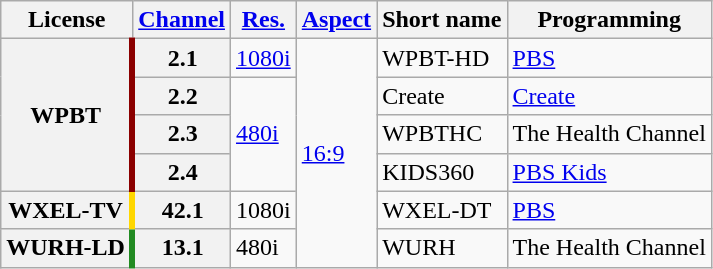<table class="wikitable">
<tr>
<th scope = "col">License</th>
<th scope = "col"><a href='#'>Channel</a></th>
<th scope = "col"><a href='#'>Res.</a></th>
<th scope = "col"><a href='#'>Aspect</a></th>
<th scope = "col">Short name</th>
<th scope = "col">Programming</th>
</tr>
<tr>
<th rowspan = "4" scope = "row" style="border-right: 4px solid #8B0000;">WPBT</th>
<th scope = "row">2.1</th>
<td><a href='#'>1080i</a></td>
<td rowspan="6"><a href='#'>16:9</a></td>
<td>WPBT-HD</td>
<td><a href='#'>PBS</a></td>
</tr>
<tr>
<th scope = "row">2.2</th>
<td rowspan="3"><a href='#'>480i</a></td>
<td>Create</td>
<td><a href='#'>Create</a></td>
</tr>
<tr>
<th scope = "row">2.3</th>
<td>WPBTHC</td>
<td>The Health Channel</td>
</tr>
<tr>
<th scope = "row">2.4</th>
<td>KIDS360</td>
<td><a href='#'>PBS Kids</a></td>
</tr>
<tr>
<th rowspan = "row" scope = "row" style="border-right: 4px solid #FFD700;">WXEL-TV</th>
<th scope = "row">42.1</th>
<td>1080i</td>
<td>WXEL-DT</td>
<td><a href='#'>PBS</a></td>
</tr>
<tr>
<th rowspan = "row" scope = "row" style="border-right: 4px solid #228B22;">WURH-LD</th>
<th scope = "row">13.1</th>
<td>480i</td>
<td>WURH</td>
<td>The Health Channel</td>
</tr>
</table>
